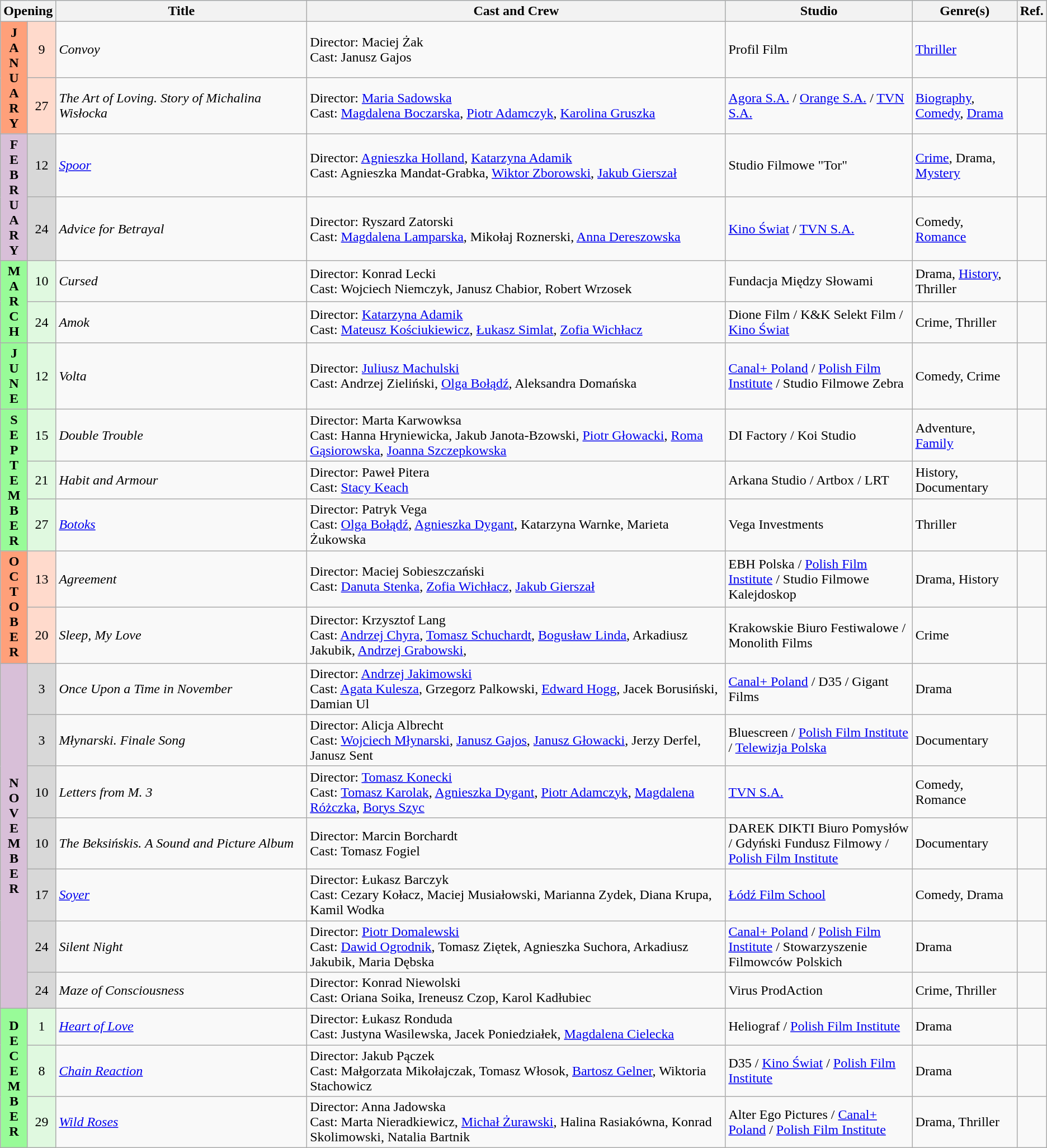<table class="wikitable">
<tr style="background:#b0e0e6; text-align:center;">
<th colspan="2">Opening</th>
<th style="width:24%;">Title</th>
<th style="width:40%;">Cast and Crew</th>
<th>Studio</th>
<th style="width:10%;">Genre(s)</th>
<th style="width:2%;">Ref.</th>
</tr>
<tr>
<th rowspan="2" style="text-align:center; background:#ffa07a; textcolor:#000;">J<br>A<br>N<br>U<br>A<br>R<br>Y</th>
<td rowspan="1" style="text-align:center; background:#ffdacc;">9</td>
<td><em>Convoy</em></td>
<td>Director: Maciej Żak <br> Cast: Janusz Gajos</td>
<td>Profil Film</td>
<td><a href='#'>Thriller</a></td>
<td style="text-align:center"></td>
</tr>
<tr>
<td rowspan="1" style="text-align:center; background:#ffdacc;">27</td>
<td><em>The Art of Loving. Story of Michalina Wisłocka</em></td>
<td>Director: <a href='#'>Maria Sadowska</a> <br> Cast: <a href='#'>Magdalena Boczarska</a>, <a href='#'>Piotr Adamczyk</a>, <a href='#'>Karolina Gruszka</a></td>
<td><a href='#'>Agora S.A.</a> / <a href='#'>Orange S.A.</a> / <a href='#'>TVN S.A.</a></td>
<td><a href='#'>Biography</a>, <a href='#'>Comedy</a>, <a href='#'>Drama</a></td>
<td style="text-align:center"></td>
</tr>
<tr>
<th rowspan="2" style="text-align:center; background:thistle; textcolor:#000;">F<br>E<br>B<br>R<br>U<br>A<br>R<br>Y</th>
<td rowspan="1" style="text-align:center; background:#d8d8d8;">12</td>
<td><em><a href='#'>Spoor</a></em></td>
<td>Director: <a href='#'>Agnieszka Holland</a>, <a href='#'>Katarzyna Adamik</a> <br> Cast: Agnieszka Mandat-Grabka, <a href='#'>Wiktor Zborowski</a>, <a href='#'>Jakub Gierszał</a></td>
<td>Studio Filmowe "Tor"</td>
<td><a href='#'>Crime</a>, Drama, <a href='#'>Mystery</a></td>
<td style="text-align:center"></td>
</tr>
<tr>
<td rowspan="1" style="text-align:center; background:#d8d8d8;">24</td>
<td><em>Advice for Betrayal</em></td>
<td>Director: Ryszard Zatorski <br> Cast: <a href='#'>Magdalena Lamparska</a>, Mikołaj Roznerski, <a href='#'>Anna Dereszowska</a></td>
<td><a href='#'>Kino Świat</a> / <a href='#'>TVN S.A.</a></td>
<td>Comedy, <a href='#'>Romance</a></td>
<td style="text-align:center"></td>
</tr>
<tr>
<th rowspan="2" style="text-align:center; background:#98fb98; textcolor:#000;">M<br>A<br>R<br>C<br>H</th>
<td rowspan="1" style="text-align:center; background:#e0f9e0;">10</td>
<td><em>Cursed</em></td>
<td>Director: Konrad Lecki <br> Cast: Wojciech Niemczyk, Janusz Chabior, Robert Wrzosek</td>
<td>Fundacja Między Słowami</td>
<td>Drama, <a href='#'>History</a>, Thriller</td>
<td style="text-align:center"></td>
</tr>
<tr>
<td rowspan="1" style="text-align:center; background:#e0f9e0;">24</td>
<td><em>Amok</em></td>
<td>Director: <a href='#'>Katarzyna Adamik</a> <br> Cast: <a href='#'>Mateusz Kościukiewicz</a>, <a href='#'>Łukasz Simlat</a>, <a href='#'>Zofia Wichłacz</a></td>
<td>Dione Film / K&K Selekt Film / <a href='#'>Kino Świat</a></td>
<td>Crime, Thriller</td>
<td style="text-align:center"></td>
</tr>
<tr>
<th rowspan="1" style="text-align:center; background:#98fb98; textcolor:#000;">J<br>U<br>N<br>E</th>
<td rowspan="1" style="text-align:center; background:#e0f9e0;">12</td>
<td><em>Volta</em></td>
<td>Director: <a href='#'>Juliusz Machulski</a> <br> Cast: Andrzej Zieliński, <a href='#'>Olga Bołądź</a>, Aleksandra Domańska</td>
<td><a href='#'>Canal+ Poland</a> / <a href='#'>Polish Film Institute</a> / Studio Filmowe Zebra</td>
<td>Comedy, Crime</td>
<td style="text-align:center"></td>
</tr>
<tr>
<th rowspan="3" style="text-align:center; background:#98fb98; textcolor:#000;">S<br>E<br>P<br>T<br>E<br>M<br>B<br>E<br>R</th>
<td rowspan="1" style="text-align:center; background:#e0f9e0;">15</td>
<td><em>Double Trouble</em></td>
<td>Director: Marta Karwowksa <br> Cast: Hanna Hryniewicka, Jakub Janota-Bzowski, <a href='#'>Piotr Głowacki</a>, <a href='#'>Roma Gąsiorowska</a>, <a href='#'>Joanna Szczepkowska</a></td>
<td>DI Factory / Koi Studio</td>
<td>Adventure, <a href='#'>Family</a></td>
<td style="text-align:center"></td>
</tr>
<tr>
<td rowspan="1" style="text-align:center; background:#e0f9e0;">21</td>
<td><em>Habit and Armour</em></td>
<td>Director: Paweł Pitera <br> Cast: <a href='#'>Stacy Keach</a></td>
<td>Arkana Studio / Artbox / LRT</td>
<td>History, Documentary</td>
<td style="text-align:center"></td>
</tr>
<tr>
<td rowspan="1" style="text-align:center; background:#e0f9e0;">27</td>
<td><em><a href='#'>Botoks</a></em></td>
<td>Director: Patryk Vega <br> Cast: <a href='#'>Olga Bołądź</a>, <a href='#'>Agnieszka Dygant</a>, Katarzyna Warnke, Marieta Żukowska</td>
<td>Vega Investments</td>
<td>Thriller</td>
<td style="text-align:center"></td>
</tr>
<tr>
<th rowspan="2" style="text-align:center; background:#ffa07a; textcolor:#000;">O<br>C<br>T<br>O<br>B<br>E<br>R</th>
<td rowspan="1" style="text-align:center; background:#ffdacc;">13</td>
<td><em>Agreement</em></td>
<td>Director: Maciej Sobieszczański <br> Cast: <a href='#'>Danuta Stenka</a>, <a href='#'>Zofia Wichłacz</a>, <a href='#'>Jakub Gierszał</a></td>
<td>EBH Polska / <a href='#'>Polish Film Institute</a> / Studio Filmowe Kalejdoskop</td>
<td>Drama, History</td>
<td style="text-align:center"></td>
</tr>
<tr>
<td rowspan="1" style="text-align:center; background:#ffdacc;">20</td>
<td><em>Sleep, My Love</em></td>
<td>Director: Krzysztof Lang <br> Cast: <a href='#'>Andrzej Chyra</a>, <a href='#'>Tomasz Schuchardt</a>, <a href='#'>Bogusław Linda</a>, Arkadiusz Jakubik, <a href='#'>Andrzej Grabowski</a>,</td>
<td>Krakowskie Biuro Festiwalowe / Monolith Films</td>
<td>Crime</td>
<td style="text-align:center"></td>
</tr>
<tr>
<th rowspan="7" style="text-align:center; background:thistle; textcolor:#000;">N<br>O<br>V<br>E<br>M<br>B<br>E<br>R</th>
<td rowspan="1" style="text-align:center; background:#d8d8d8;">3</td>
<td><em>Once Upon a Time in November</em></td>
<td>Director: <a href='#'>Andrzej Jakimowski</a> <br> Cast: <a href='#'>Agata Kulesza</a>, Grzegorz Palkowski, <a href='#'>Edward Hogg</a>, Jacek Borusiński, Damian Ul</td>
<td><a href='#'>Canal+ Poland</a> / D35 / Gigant Films</td>
<td>Drama</td>
<td style="text-align:center"></td>
</tr>
<tr>
<td rowspan="1" style="text-align:center; background:#d8d8d8;">3</td>
<td><em>Młynarski. Finale Song</em></td>
<td>Director: Alicja Albrecht  <br> Cast: <a href='#'>Wojciech Młynarski</a>, <a href='#'>Janusz Gajos</a>, <a href='#'>Janusz Głowacki</a>, Jerzy Derfel, Janusz Sent</td>
<td>Bluescreen / <a href='#'>Polish Film Institute</a> / <a href='#'>Telewizja Polska</a></td>
<td>Documentary</td>
<td style="text-align:center"></td>
</tr>
<tr>
<td rowspan="1" style="text-align:center; background:#d8d8d8;">10</td>
<td><em>Letters from M. 3</em></td>
<td>Director: <a href='#'>Tomasz Konecki</a> <br> Cast: <a href='#'>Tomasz Karolak</a>, <a href='#'>Agnieszka Dygant</a>, <a href='#'>Piotr Adamczyk</a>, <a href='#'>Magdalena Różczka</a>, <a href='#'>Borys Szyc</a></td>
<td><a href='#'>TVN S.A.</a></td>
<td>Comedy, Romance</td>
<td style="text-align:center"></td>
</tr>
<tr>
<td rowspan="1" style="text-align:center; background:#d8d8d8;">10</td>
<td><em>The Beksińskis. A Sound and Picture Album</em></td>
<td>Director: Marcin Borchardt  <br> Cast: Tomasz Fogiel</td>
<td>DAREK DIKTI Biuro Pomysłów / Gdyński Fundusz Filmowy / <a href='#'>Polish Film Institute</a></td>
<td>Documentary</td>
<td style="text-align:center"></td>
</tr>
<tr>
<td rowspan="1" style="text-align:center; background:#d8d8d8;">17</td>
<td><em><a href='#'>Soyer</a></em></td>
<td>Director: Łukasz Barczyk  <br> Cast: Cezary Kołacz, Maciej Musiałowski, Marianna Zydek, Diana Krupa, Kamil Wodka</td>
<td><a href='#'>Łódź Film School</a></td>
<td>Comedy, Drama</td>
<td style="text-align:center"></td>
</tr>
<tr>
<td rowspan="1" style="text-align:center; background:#d8d8d8;">24</td>
<td><em>Silent Night</em></td>
<td>Director: <a href='#'>Piotr Domalewski</a> <br> Cast: <a href='#'>Dawid Ogrodnik</a>, Tomasz Ziętek, Agnieszka Suchora, Arkadiusz Jakubik, Maria Dębska</td>
<td><a href='#'>Canal+ Poland</a> / <a href='#'>Polish Film Institute</a> / Stowarzyszenie Filmowców Polskich</td>
<td>Drama</td>
<td style="text-align:center"></td>
</tr>
<tr>
<td rowspan="1" style="text-align:center; background:#d8d8d8;">24</td>
<td><em>Maze of Consciousness</em></td>
<td>Director: Konrad Niewolski <br> Cast: Oriana Soika, Ireneusz Czop, Karol Kadłubiec</td>
<td>Virus ProdAction</td>
<td>Crime, Thriller</td>
<td style="text-align:center"></td>
</tr>
<tr>
<th rowspan="3" style="text-align:center; background:#98fb98; textcolor:#000;">D<br>E<br>C<br>E<br>M<br>B<br>E<br>R</th>
<td rowspan="1" style="text-align:center; background:#e0f9e0;">1</td>
<td><em><a href='#'>Heart of Love</a></em></td>
<td>Director: Łukasz Ronduda <br> Cast: Justyna Wasilewska, Jacek Poniedziałek, <a href='#'>Magdalena Cielecka</a></td>
<td>Heliograf / <a href='#'>Polish Film Institute</a></td>
<td>Drama</td>
<td style="text-align:center"></td>
</tr>
<tr>
<td rowspan="1" style="text-align:center; background:#e0f9e0;">8</td>
<td><em><a href='#'>Chain Reaction</a></em></td>
<td>Director: Jakub Pączek <br> Cast: Małgorzata Mikołajczak, Tomasz Włosok, <a href='#'>Bartosz Gelner</a>, Wiktoria Stachowicz</td>
<td>D35 / <a href='#'>Kino Świat</a> / <a href='#'>Polish Film Institute</a></td>
<td>Drama</td>
<td style="text-align:center"></td>
</tr>
<tr>
<td rowspan="1" style="text-align:center; background:#e0f9e0;">29</td>
<td><em><a href='#'>Wild Roses</a></em></td>
<td>Director: Anna Jadowska <br> Cast: Marta Nieradkiewicz, <a href='#'>Michał Żurawski</a>, Halina Rasiakówna, Konrad Skolimowski, Natalia Bartnik</td>
<td>Alter Ego Pictures / <a href='#'>Canal+ Poland</a> / <a href='#'>Polish Film Institute</a></td>
<td>Drama, Thriller</td>
<td style="text-align:center"></td>
</tr>
</table>
